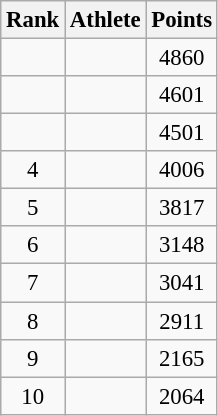<table class="wikitable" style="font-size:95%; text-align:center;">
<tr>
<th>Rank</th>
<th>Athlete</th>
<th>Points</th>
</tr>
<tr>
<td></td>
<td align="left"></td>
<td align="center">4860</td>
</tr>
<tr>
<td></td>
<td align="left"></td>
<td align="center">4601</td>
</tr>
<tr>
<td></td>
<td align="left"></td>
<td align="center">4501</td>
</tr>
<tr>
<td>4</td>
<td align="left"></td>
<td align="center">4006</td>
</tr>
<tr>
<td>5</td>
<td align="left"></td>
<td align="center">3817</td>
</tr>
<tr>
<td>6</td>
<td align="left"></td>
<td align="center">3148</td>
</tr>
<tr>
<td>7</td>
<td align="left"></td>
<td align="center">3041</td>
</tr>
<tr>
<td>8</td>
<td align="left"></td>
<td align="center">2911</td>
</tr>
<tr>
<td>9</td>
<td align="left"></td>
<td align="center">2165</td>
</tr>
<tr>
<td>10</td>
<td align="left"></td>
<td align="center">2064</td>
</tr>
</table>
